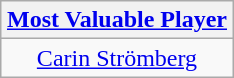<table class=wikitable style="text-align:center; margin:auto">
<tr>
<th><a href='#'>Most Valuable Player</a></th>
</tr>
<tr>
<td> <a href='#'>Carin Strömberg</a></td>
</tr>
</table>
